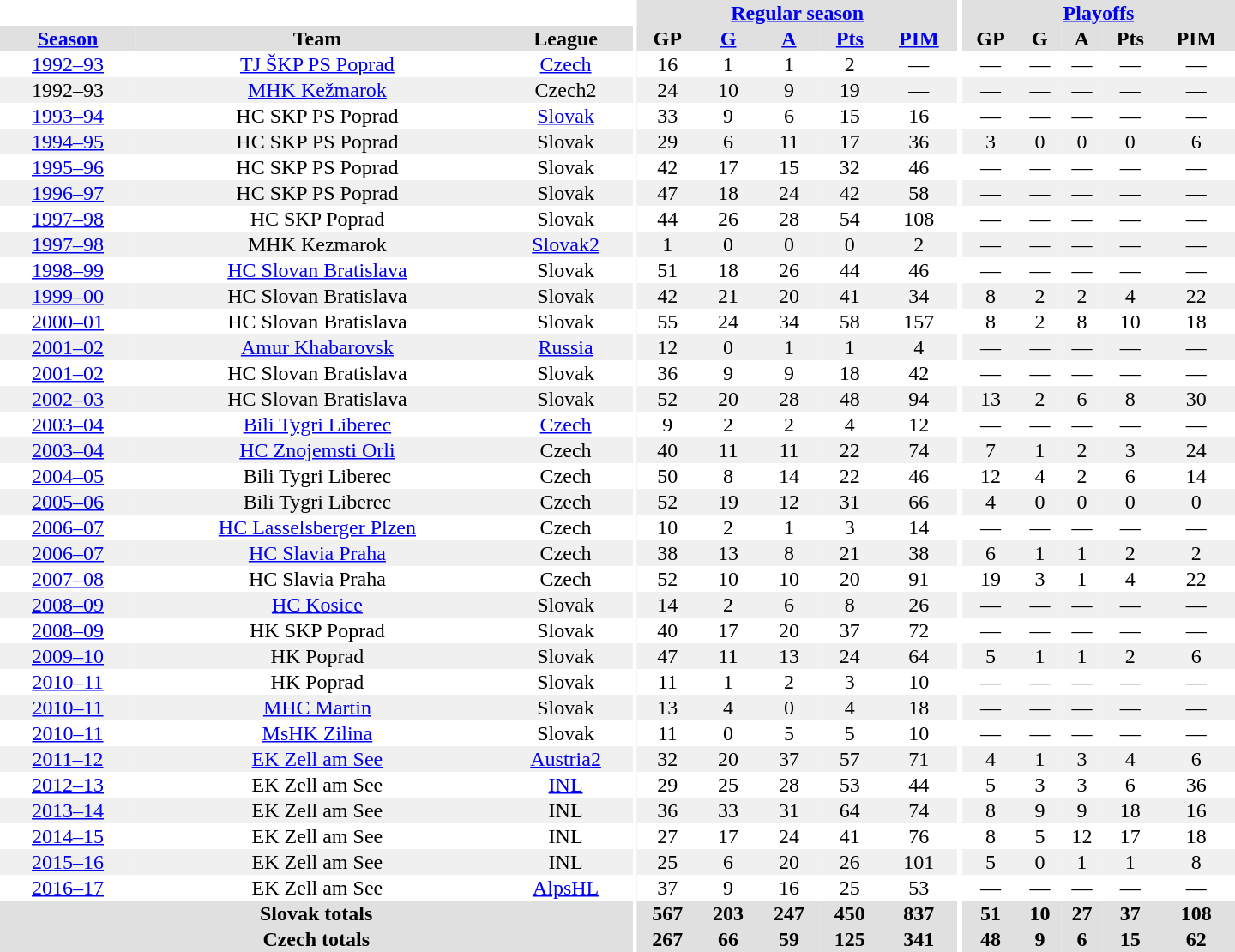<table border="0" cellpadding="1" cellspacing="0" style="text-align:center; width:60em">
<tr bgcolor="#e0e0e0">
<th colspan="3" bgcolor="#ffffff"></th>
<th rowspan="99" bgcolor="#ffffff"></th>
<th colspan="5"><a href='#'>Regular season</a></th>
<th rowspan="99" bgcolor="#ffffff"></th>
<th colspan="5"><a href='#'>Playoffs</a></th>
</tr>
<tr bgcolor="#e0e0e0">
<th><a href='#'>Season</a></th>
<th>Team</th>
<th>League</th>
<th>GP</th>
<th><a href='#'>G</a></th>
<th><a href='#'>A</a></th>
<th><a href='#'>Pts</a></th>
<th><a href='#'>PIM</a></th>
<th>GP</th>
<th>G</th>
<th>A</th>
<th>Pts</th>
<th>PIM</th>
</tr>
<tr>
<td><a href='#'>1992–93</a></td>
<td><a href='#'>TJ ŠKP PS Poprad</a></td>
<td><a href='#'>Czech</a></td>
<td>16</td>
<td>1</td>
<td>1</td>
<td>2</td>
<td>—</td>
<td>—</td>
<td>—</td>
<td>—</td>
<td>—</td>
<td>—</td>
</tr>
<tr bgcolor="#f0f0f0">
<td>1992–93</td>
<td><a href='#'>MHK Kežmarok</a></td>
<td>Czech2</td>
<td>24</td>
<td>10</td>
<td>9</td>
<td>19</td>
<td>—</td>
<td>—</td>
<td>—</td>
<td>—</td>
<td>—</td>
<td>—</td>
</tr>
<tr>
<td><a href='#'>1993–94</a></td>
<td>HC SKP PS Poprad</td>
<td><a href='#'>Slovak</a></td>
<td>33</td>
<td>9</td>
<td>6</td>
<td>15</td>
<td>16</td>
<td>—</td>
<td>—</td>
<td>—</td>
<td>—</td>
<td>—</td>
</tr>
<tr bgcolor="#f0f0f0">
<td><a href='#'>1994–95</a></td>
<td>HC SKP PS Poprad</td>
<td>Slovak</td>
<td>29</td>
<td>6</td>
<td>11</td>
<td>17</td>
<td>36</td>
<td>3</td>
<td>0</td>
<td>0</td>
<td>0</td>
<td>6</td>
</tr>
<tr>
<td><a href='#'>1995–96</a></td>
<td>HC SKP PS Poprad</td>
<td>Slovak</td>
<td>42</td>
<td>17</td>
<td>15</td>
<td>32</td>
<td>46</td>
<td>—</td>
<td>—</td>
<td>—</td>
<td>—</td>
<td>—</td>
</tr>
<tr bgcolor="#f0f0f0">
<td><a href='#'>1996–97</a></td>
<td>HC SKP PS Poprad</td>
<td>Slovak</td>
<td>47</td>
<td>18</td>
<td>24</td>
<td>42</td>
<td>58</td>
<td>—</td>
<td>—</td>
<td>—</td>
<td>—</td>
<td>—</td>
</tr>
<tr>
<td><a href='#'>1997–98</a></td>
<td>HC SKP Poprad</td>
<td>Slovak</td>
<td>44</td>
<td>26</td>
<td>28</td>
<td>54</td>
<td>108</td>
<td>—</td>
<td>—</td>
<td>—</td>
<td>—</td>
<td>—</td>
</tr>
<tr bgcolor="#f0f0f0">
<td><a href='#'>1997–98</a></td>
<td>MHK Kezmarok</td>
<td><a href='#'>Slovak2</a></td>
<td>1</td>
<td>0</td>
<td>0</td>
<td>0</td>
<td>2</td>
<td>—</td>
<td>—</td>
<td>—</td>
<td>—</td>
<td>—</td>
</tr>
<tr>
<td><a href='#'>1998–99</a></td>
<td><a href='#'>HC Slovan Bratislava</a></td>
<td>Slovak</td>
<td>51</td>
<td>18</td>
<td>26</td>
<td>44</td>
<td>46</td>
<td>—</td>
<td>—</td>
<td>—</td>
<td>—</td>
<td>—</td>
</tr>
<tr bgcolor="#f0f0f0">
<td><a href='#'>1999–00</a></td>
<td>HC Slovan Bratislava</td>
<td>Slovak</td>
<td>42</td>
<td>21</td>
<td>20</td>
<td>41</td>
<td>34</td>
<td>8</td>
<td>2</td>
<td>2</td>
<td>4</td>
<td>22</td>
</tr>
<tr>
<td><a href='#'>2000–01</a></td>
<td>HC Slovan Bratislava</td>
<td>Slovak</td>
<td>55</td>
<td>24</td>
<td>34</td>
<td>58</td>
<td>157</td>
<td>8</td>
<td>2</td>
<td>8</td>
<td>10</td>
<td>18</td>
</tr>
<tr bgcolor="#f0f0f0">
<td><a href='#'>2001–02</a></td>
<td><a href='#'>Amur Khabarovsk</a></td>
<td><a href='#'>Russia</a></td>
<td>12</td>
<td>0</td>
<td>1</td>
<td>1</td>
<td>4</td>
<td>—</td>
<td>—</td>
<td>—</td>
<td>—</td>
<td>—</td>
</tr>
<tr>
<td><a href='#'>2001–02</a></td>
<td>HC Slovan Bratislava</td>
<td>Slovak</td>
<td>36</td>
<td>9</td>
<td>9</td>
<td>18</td>
<td>42</td>
<td>—</td>
<td>—</td>
<td>—</td>
<td>—</td>
<td>—</td>
</tr>
<tr bgcolor="#f0f0f0">
<td><a href='#'>2002–03</a></td>
<td>HC Slovan Bratislava</td>
<td>Slovak</td>
<td>52</td>
<td>20</td>
<td>28</td>
<td>48</td>
<td>94</td>
<td>13</td>
<td>2</td>
<td>6</td>
<td>8</td>
<td>30</td>
</tr>
<tr>
<td><a href='#'>2003–04</a></td>
<td><a href='#'>Bili Tygri Liberec</a></td>
<td><a href='#'>Czech</a></td>
<td>9</td>
<td>2</td>
<td>2</td>
<td>4</td>
<td>12</td>
<td>—</td>
<td>—</td>
<td>—</td>
<td>—</td>
<td>—</td>
</tr>
<tr bgcolor="#f0f0f0">
<td><a href='#'>2003–04</a></td>
<td><a href='#'>HC Znojemsti Orli</a></td>
<td>Czech</td>
<td>40</td>
<td>11</td>
<td>11</td>
<td>22</td>
<td>74</td>
<td>7</td>
<td>1</td>
<td>2</td>
<td>3</td>
<td>24</td>
</tr>
<tr>
<td><a href='#'>2004–05</a></td>
<td>Bili Tygri Liberec</td>
<td>Czech</td>
<td>50</td>
<td>8</td>
<td>14</td>
<td>22</td>
<td>46</td>
<td>12</td>
<td>4</td>
<td>2</td>
<td>6</td>
<td>14</td>
</tr>
<tr bgcolor="#f0f0f0">
<td><a href='#'>2005–06</a></td>
<td>Bili Tygri Liberec</td>
<td>Czech</td>
<td>52</td>
<td>19</td>
<td>12</td>
<td>31</td>
<td>66</td>
<td>4</td>
<td>0</td>
<td>0</td>
<td>0</td>
<td>0</td>
</tr>
<tr>
<td><a href='#'>2006–07</a></td>
<td><a href='#'>HC Lasselsberger Plzen</a></td>
<td>Czech</td>
<td>10</td>
<td>2</td>
<td>1</td>
<td>3</td>
<td>14</td>
<td>—</td>
<td>—</td>
<td>—</td>
<td>—</td>
<td>—</td>
</tr>
<tr bgcolor="#f0f0f0">
<td><a href='#'>2006–07</a></td>
<td><a href='#'>HC Slavia Praha</a></td>
<td>Czech</td>
<td>38</td>
<td>13</td>
<td>8</td>
<td>21</td>
<td>38</td>
<td>6</td>
<td>1</td>
<td>1</td>
<td>2</td>
<td>2</td>
</tr>
<tr>
<td><a href='#'>2007–08</a></td>
<td>HC Slavia Praha</td>
<td>Czech</td>
<td>52</td>
<td>10</td>
<td>10</td>
<td>20</td>
<td>91</td>
<td>19</td>
<td>3</td>
<td>1</td>
<td>4</td>
<td>22</td>
</tr>
<tr bgcolor="#f0f0f0">
<td><a href='#'>2008–09</a></td>
<td><a href='#'>HC Kosice</a></td>
<td>Slovak</td>
<td>14</td>
<td>2</td>
<td>6</td>
<td>8</td>
<td>26</td>
<td>—</td>
<td>—</td>
<td>—</td>
<td>—</td>
<td>—</td>
</tr>
<tr>
<td><a href='#'>2008–09</a></td>
<td>HK SKP Poprad</td>
<td>Slovak</td>
<td>40</td>
<td>17</td>
<td>20</td>
<td>37</td>
<td>72</td>
<td>—</td>
<td>—</td>
<td>—</td>
<td>—</td>
<td>—</td>
</tr>
<tr bgcolor="#f0f0f0">
<td><a href='#'>2009–10</a></td>
<td>HK Poprad</td>
<td>Slovak</td>
<td>47</td>
<td>11</td>
<td>13</td>
<td>24</td>
<td>64</td>
<td>5</td>
<td>1</td>
<td>1</td>
<td>2</td>
<td>6</td>
</tr>
<tr>
<td><a href='#'>2010–11</a></td>
<td>HK Poprad</td>
<td>Slovak</td>
<td>11</td>
<td>1</td>
<td>2</td>
<td>3</td>
<td>10</td>
<td>—</td>
<td>—</td>
<td>—</td>
<td>—</td>
<td>—</td>
</tr>
<tr bgcolor="#f0f0f0">
<td><a href='#'>2010–11</a></td>
<td><a href='#'>MHC Martin</a></td>
<td>Slovak</td>
<td>13</td>
<td>4</td>
<td>0</td>
<td>4</td>
<td>18</td>
<td>—</td>
<td>—</td>
<td>—</td>
<td>—</td>
<td>—</td>
</tr>
<tr>
<td><a href='#'>2010–11</a></td>
<td><a href='#'>MsHK Zilina</a></td>
<td>Slovak</td>
<td>11</td>
<td>0</td>
<td>5</td>
<td>5</td>
<td>10</td>
<td>—</td>
<td>—</td>
<td>—</td>
<td>—</td>
<td>—</td>
</tr>
<tr bgcolor="#f0f0f0">
<td><a href='#'>2011–12</a></td>
<td><a href='#'>EK Zell am See</a></td>
<td><a href='#'>Austria2</a></td>
<td>32</td>
<td>20</td>
<td>37</td>
<td>57</td>
<td>71</td>
<td>4</td>
<td>1</td>
<td>3</td>
<td>4</td>
<td>6</td>
</tr>
<tr>
<td><a href='#'>2012–13</a></td>
<td>EK Zell am See</td>
<td><a href='#'>INL</a></td>
<td>29</td>
<td>25</td>
<td>28</td>
<td>53</td>
<td>44</td>
<td>5</td>
<td>3</td>
<td>3</td>
<td>6</td>
<td>36</td>
</tr>
<tr bgcolor="#f0f0f0">
<td><a href='#'>2013–14</a></td>
<td>EK Zell am See</td>
<td>INL</td>
<td>36</td>
<td>33</td>
<td>31</td>
<td>64</td>
<td>74</td>
<td>8</td>
<td>9</td>
<td>9</td>
<td>18</td>
<td>16</td>
</tr>
<tr>
<td><a href='#'>2014–15</a></td>
<td>EK Zell am See</td>
<td>INL</td>
<td>27</td>
<td>17</td>
<td>24</td>
<td>41</td>
<td>76</td>
<td>8</td>
<td>5</td>
<td>12</td>
<td>17</td>
<td>18</td>
</tr>
<tr bgcolor="#f0f0f0">
<td><a href='#'>2015–16</a></td>
<td>EK Zell am See</td>
<td>INL</td>
<td>25</td>
<td>6</td>
<td>20</td>
<td>26</td>
<td>101</td>
<td>5</td>
<td>0</td>
<td>1</td>
<td>1</td>
<td>8</td>
</tr>
<tr>
<td><a href='#'>2016–17</a></td>
<td>EK Zell am See</td>
<td><a href='#'>AlpsHL</a></td>
<td>37</td>
<td>9</td>
<td>16</td>
<td>25</td>
<td>53</td>
<td>—</td>
<td>—</td>
<td>—</td>
<td>—</td>
<td>—</td>
</tr>
<tr>
</tr>
<tr ALIGN="center" bgcolor="#e0e0e0">
<th colspan="3">Slovak totals</th>
<th ALIGN="center">567</th>
<th ALIGN="center">203</th>
<th ALIGN="center">247</th>
<th ALIGN="center">450</th>
<th ALIGN="center">837</th>
<th ALIGN="center">51</th>
<th ALIGN="center">10</th>
<th ALIGN="center">27</th>
<th ALIGN="center">37</th>
<th ALIGN="center">108</th>
</tr>
<tr>
</tr>
<tr ALIGN="center" bgcolor="#e0e0e0">
<th colspan="3">Czech totals</th>
<th ALIGN="center">267</th>
<th ALIGN="center">66</th>
<th ALIGN="center">59</th>
<th ALIGN="center">125</th>
<th ALIGN="center">341</th>
<th ALIGN="center">48</th>
<th ALIGN="center">9</th>
<th ALIGN="center">6</th>
<th ALIGN="center">15</th>
<th ALIGN="center">62</th>
</tr>
</table>
